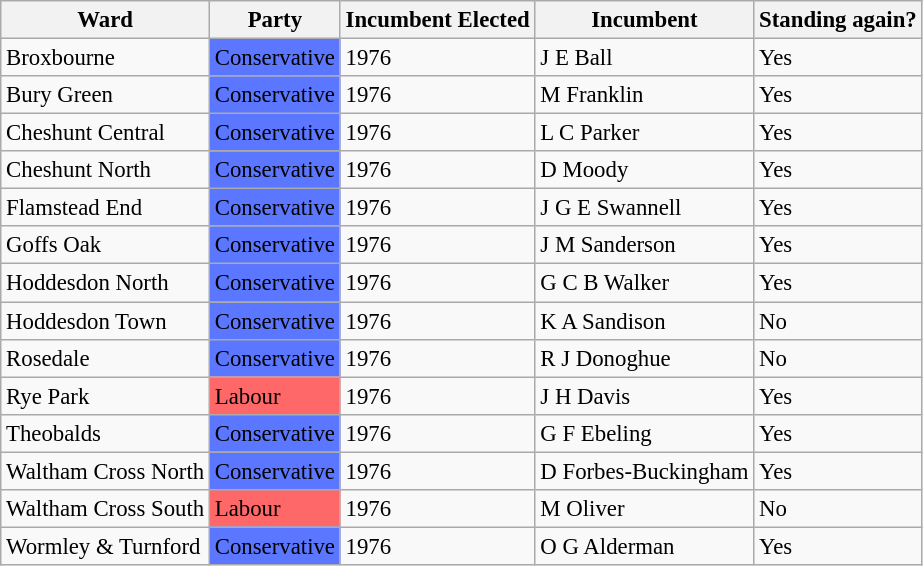<table class="wikitable" style="font-size: 95%;">
<tr>
<th>Ward</th>
<th>Party</th>
<th>Incumbent Elected</th>
<th>Incumbent</th>
<th>Standing again?</th>
</tr>
<tr>
<td>Broxbourne</td>
<td bgcolor="5B76FF">Conservative</td>
<td>1976</td>
<td>J E Ball</td>
<td>Yes</td>
</tr>
<tr>
<td>Bury Green</td>
<td bgcolor="5B76FF">Conservative</td>
<td>1976</td>
<td>M Franklin</td>
<td>Yes</td>
</tr>
<tr>
<td>Cheshunt Central</td>
<td bgcolor="5B76FF">Conservative</td>
<td>1976</td>
<td>L C Parker</td>
<td>Yes</td>
</tr>
<tr>
<td>Cheshunt North</td>
<td bgcolor="5B76FF">Conservative</td>
<td>1976</td>
<td>D Moody</td>
<td>Yes</td>
</tr>
<tr>
<td>Flamstead End</td>
<td bgcolor="5B76FF">Conservative</td>
<td>1976</td>
<td>J G E Swannell</td>
<td>Yes</td>
</tr>
<tr>
<td>Goffs Oak</td>
<td bgcolor="5B76FF">Conservative</td>
<td>1976</td>
<td>J M Sanderson</td>
<td>Yes</td>
</tr>
<tr>
<td>Hoddesdon North</td>
<td bgcolor="5B76FF">Conservative</td>
<td>1976</td>
<td>G C B Walker</td>
<td>Yes</td>
</tr>
<tr>
<td>Hoddesdon Town</td>
<td bgcolor="5B76FF">Conservative</td>
<td>1976</td>
<td>K A Sandison</td>
<td>No</td>
</tr>
<tr>
<td>Rosedale</td>
<td bgcolor="5B76FF">Conservative</td>
<td>1976</td>
<td>R J Donoghue</td>
<td>No</td>
</tr>
<tr>
<td>Rye Park</td>
<td bgcolor="FF6868">Labour</td>
<td>1976</td>
<td>J H Davis</td>
<td>Yes</td>
</tr>
<tr>
<td>Theobalds</td>
<td bgcolor="5B76FF">Conservative</td>
<td>1976</td>
<td>G F Ebeling</td>
<td>Yes</td>
</tr>
<tr>
<td>Waltham Cross North</td>
<td bgcolor="5B76FF">Conservative</td>
<td>1976</td>
<td>D Forbes-Buckingham</td>
<td>Yes</td>
</tr>
<tr>
<td>Waltham Cross South</td>
<td bgcolor="FF6868">Labour</td>
<td>1976</td>
<td>M Oliver</td>
<td>No</td>
</tr>
<tr>
<td>Wormley & Turnford</td>
<td bgcolor="5B76FF">Conservative</td>
<td>1976</td>
<td>O G Alderman</td>
<td>Yes</td>
</tr>
</table>
